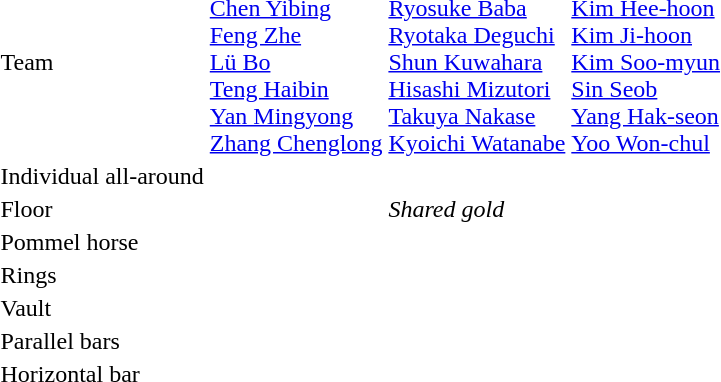<table>
<tr>
<td>Team<br></td>
<td><br><a href='#'>Chen Yibing</a><br><a href='#'>Feng Zhe</a><br><a href='#'>Lü Bo</a><br><a href='#'>Teng Haibin</a><br><a href='#'>Yan Mingyong</a><br><a href='#'>Zhang Chenglong</a></td>
<td><br><a href='#'>Ryosuke Baba</a><br><a href='#'>Ryotaka Deguchi</a><br><a href='#'>Shun Kuwahara</a><br><a href='#'>Hisashi Mizutori</a><br><a href='#'>Takuya Nakase</a><br><a href='#'>Kyoichi Watanabe</a></td>
<td><br><a href='#'>Kim Hee-hoon</a><br><a href='#'>Kim Ji-hoon</a><br><a href='#'>Kim Soo-myun</a><br><a href='#'>Sin Seob</a><br><a href='#'>Yang Hak-seon</a><br><a href='#'>Yoo Won-chul</a></td>
</tr>
<tr>
<td>Individual all-around<br></td>
<td></td>
<td></td>
<td></td>
</tr>
<tr>
<td rowspan=2>Floor<br></td>
<td></td>
<td rowspan=2><em>Shared gold</em></td>
<td rowspan=2></td>
</tr>
<tr>
<td></td>
</tr>
<tr>
<td>Pommel horse<br></td>
<td></td>
<td></td>
<td></td>
</tr>
<tr>
<td>Rings<br></td>
<td></td>
<td></td>
<td></td>
</tr>
<tr>
<td>Vault<br></td>
<td></td>
<td></td>
<td></td>
</tr>
<tr>
<td>Parallel bars<br></td>
<td></td>
<td></td>
<td></td>
</tr>
<tr>
<td>Horizontal bar<br></td>
<td></td>
<td></td>
<td></td>
</tr>
</table>
